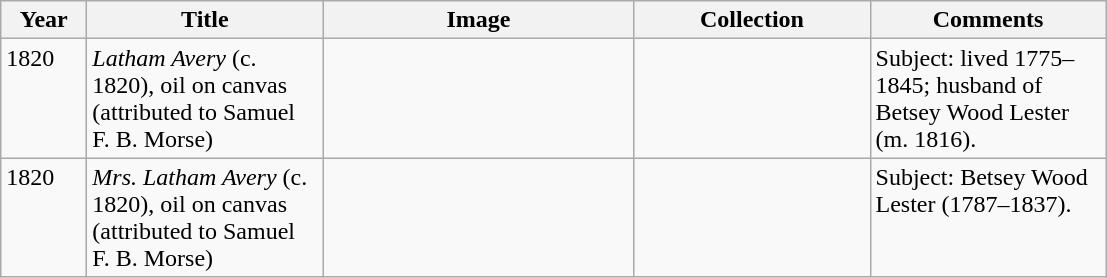<table class="wikitable sortable">
<tr>
<th scope="col" style="width:50px;">Year</th>
<th scope="col" style="width:150px;">Title</th>
<th scope="col" style="width:200px;">Image</th>
<th scope="col" style="width:150px;">Collection</th>
<th scope="col" style="width:150px;">Comments</th>
</tr>
<tr valign="top">
<td>1820</td>
<td><em>Latham Avery</em> (c. 1820), oil on canvas (attributed to Samuel F. B. Morse)</td>
<td></td>
<td></td>
<td>Subject: lived 1775–1845; husband of Betsey Wood Lester (m. 1816). </td>
</tr>
<tr valign="top">
<td>1820</td>
<td><em>Mrs. Latham Avery</em> (c. 1820), oil on canvas (attributed to Samuel F. B. Morse)</td>
<td></td>
<td></td>
<td>Subject: Betsey Wood Lester (1787–1837). </td>
</tr>
</table>
